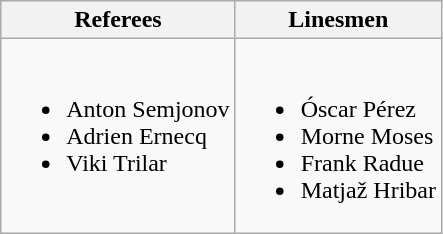<table class="wikitable">
<tr>
<th>Referees</th>
<th>Linesmen</th>
</tr>
<tr style="vertical-align:top">
<td><br><ul><li> Anton Semjonov</li><li> Adrien Ernecq</li><li> Viki Trilar</li></ul></td>
<td><br><ul><li> Óscar Pérez</li><li> Morne Moses</li><li> Frank Radue</li><li> Matjaž Hribar</li></ul></td>
</tr>
</table>
